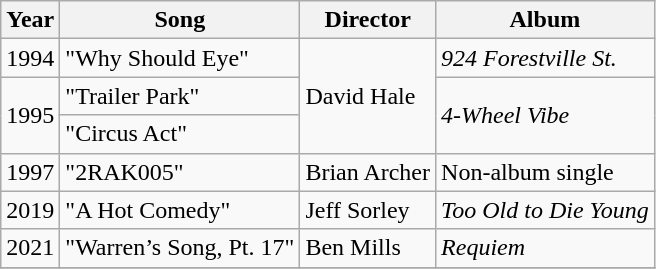<table class="wikitable">
<tr>
<th>Year</th>
<th>Song</th>
<th>Director</th>
<th>Album</th>
</tr>
<tr>
<td rowspan="1">1994</td>
<td>"Why Should Eye"</td>
<td rowspan="3">David Hale</td>
<td rowspan="1"><em>924 Forestville St.</em></td>
</tr>
<tr>
<td rowspan="2">1995</td>
<td>"Trailer Park"</td>
<td rowspan="2"><em>4-Wheel Vibe</em></td>
</tr>
<tr>
<td>"Circus Act"</td>
</tr>
<tr>
<td rowspan="1">1997</td>
<td>"2RAK005"</td>
<td>Brian Archer</td>
<td rowspan="1">Non-album single</td>
</tr>
<tr>
<td rowspan="1">2019</td>
<td>"A Hot Comedy"</td>
<td>Jeff Sorley</td>
<td rowspan="1"><em>Too Old to Die Young</em></td>
</tr>
<tr>
<td rowspan="1">2021</td>
<td>"Warren’s Song, Pt. 17"</td>
<td>Ben Mills</td>
<td rowspan="1"><em>Requiem</em></td>
</tr>
<tr>
</tr>
</table>
